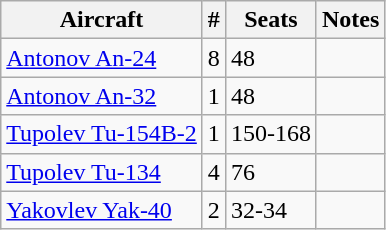<table class="wikitable">
<tr>
<th>Aircraft</th>
<th>#</th>
<th>Seats</th>
<th>Notes</th>
</tr>
<tr>
<td><a href='#'>Antonov An-24</a></td>
<td align=center>8</td>
<td>48</td>
<td></td>
</tr>
<tr>
<td><a href='#'>Antonov An-32</a></td>
<td align=center>1</td>
<td>48</td>
<td></td>
</tr>
<tr>
<td><a href='#'>Tupolev Tu-154B-2</a></td>
<td align=center>1</td>
<td>150-168</td>
<td></td>
</tr>
<tr>
<td><a href='#'>Tupolev Tu-134</a></td>
<td align=center>4</td>
<td>76</td>
<td></td>
</tr>
<tr>
<td><a href='#'>Yakovlev Yak-40</a></td>
<td align=center>2</td>
<td>32-34</td>
<td></td>
</tr>
</table>
